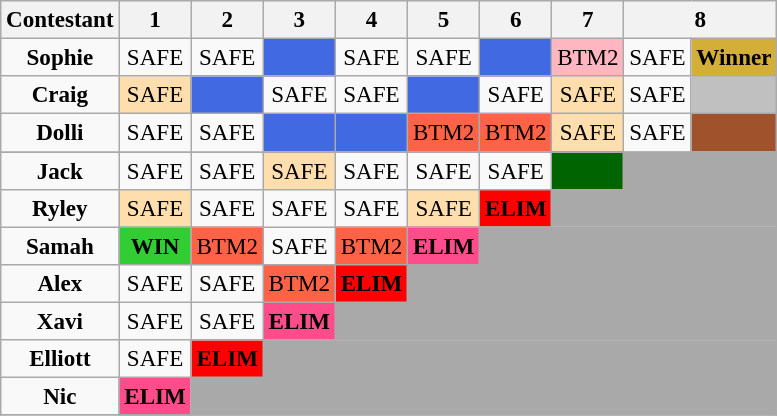<table class="wikitable" border="2" style="text-align:center;font-size:96%">
<tr>
<th>Contestant</th>
<th>1</th>
<th>2</th>
<th>3</th>
<th>4</th>
<th>5</th>
<th>6</th>
<th>7</th>
<th colspan="2">8</th>
</tr>
<tr>
<td><strong>Sophie</strong></td>
<td>SAFE</td>
<td>SAFE</td>
<td style="background:royalblue;"><strong></strong></td>
<td>SAFE</td>
<td>SAFE</td>
<td style="background:royalblue;"><strong></strong></td>
<td style="background:lightpink;">BTM2</td>
<td>SAFE</td>
<td style="background:#D4AF37;"><strong>Winner</strong></td>
</tr>
<tr>
<td><strong>Craig</strong></td>
<td style="background:navajowhite;">SAFE</td>
<td style="background:royalblue;"><strong></strong></td>
<td>SAFE</td>
<td>SAFE</td>
<td style="background:royalblue;"><strong></strong></td>
<td>SAFE</td>
<td style="background:navajowhite;">SAFE</td>
<td>SAFE</td>
<td style="background:silver;"><strong></strong></td>
</tr>
<tr>
<td><strong>Dolli</strong></td>
<td>SAFE</td>
<td>SAFE</td>
<td style="background:royalblue;"><strong></strong></td>
<td style="background:royalblue;"><strong></strong></td>
<td style="background:tomato;">BTM2</td>
<td style="background:tomato;">BTM2</td>
<td style="background:navajowhite;">SAFE</td>
<td>SAFE</td>
<td style="background:sienna;"></td>
</tr>
<tr>
</tr>
<tr>
<td><strong>Jack</strong></td>
<td>SAFE</td>
<td>SAFE</td>
<td style="background:navajowhite;">SAFE</td>
<td>SAFE</td>
<td>SAFE</td>
<td>SAFE</td>
<td style="background:darkgreen;"><strong></strong></td>
<td bgcolor="darkgray" colspan="2"></td>
</tr>
<tr>
<td><strong>Ryley</strong></td>
<td style="background:navajowhite;">SAFE</td>
<td>SAFE</td>
<td>SAFE</td>
<td>SAFE</td>
<td style="background:navajowhite;">SAFE</td>
<td style="background:red;"><strong>ELIM</strong></td>
<td colspan="3"  style="background:darkgray;"></td>
</tr>
<tr>
<td><strong>Samah</strong></td>
<td style="background:limegreen;"><strong>WIN</strong></td>
<td style="background:tomato;">BTM2</td>
<td>SAFE</td>
<td style="background:tomato;">BTM2</td>
<td style="background: #ff4d8b;"><strong>ELIM</strong></td>
<td colspan="5"  style="background:darkgray;"></td>
</tr>
<tr>
<td><strong>Alex</strong></td>
<td>SAFE</td>
<td>SAFE</td>
<td style="background:tomato;">BTM2</td>
<td style="background:red;"><strong>ELIM </strong></td>
<td colspan="6"  style="background:darkgray;"></td>
</tr>
<tr>
<td><strong>Xavi</strong></td>
<td>SAFE</td>
<td>SAFE</td>
<td style="background: #ff4d8b;"><strong>ELIM</strong></td>
<td colspan="7"  style="background:darkgray;"></td>
</tr>
<tr>
<td><strong>Elliott</strong></td>
<td>SAFE</td>
<td style="background:red;"><strong>ELIM </strong></td>
<td colspan="8"  style="background:darkgray;"></td>
</tr>
<tr>
<td><strong>Nic</strong></td>
<td style="background: #ff4d8b;"><strong>ELIM</strong></td>
<td colspan="9" style="background:darkgray;"></td>
</tr>
<tr>
</tr>
</table>
